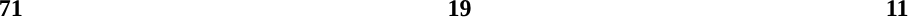<table style="width:70%; font-weight:bold; text-align:center">
<tr>
<td style="background:">71</td>
<td style="background:">19</td>
<td style="background:">11</td>
</tr>
<tr>
<td><a href='#'></a></td>
<td><a href='#'></a></td>
<td><a href='#'></a></td>
</tr>
</table>
